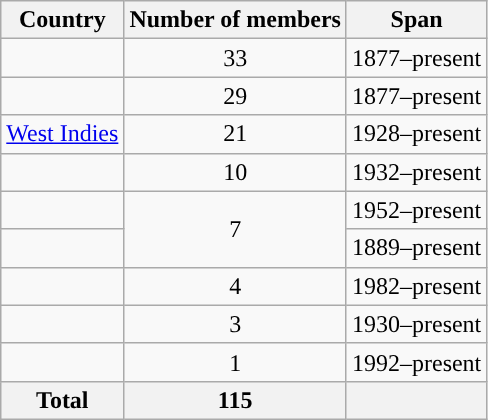<table class="wikitable sortable" border="1" style="text-align: center;">
<tr>
<th>Country</th>
<th>Number of members</th>
<th>Span</th>
</tr>
<tr>
<td style="text-align: left;"></td>
<td>33</td>
<td>1877–present</td>
</tr>
<tr>
<td style="text-align: left;"></td>
<td>29</td>
<td>1877–present</td>
</tr>
<tr>
<td style="text-align: left;"> <a href='#'>West Indies</a> </td>
<td>21</td>
<td>1928–present</td>
</tr>
<tr>
<td style="text-align: left;"></td>
<td>10</td>
<td>1932–present</td>
</tr>
<tr>
<td style="text-align: left;"></td>
<td rowspan=2>7</td>
<td>1952–present</td>
</tr>
<tr>
<td style="text-align: left;"></td>
<td>1889–present</td>
</tr>
<tr>
<td style="text-align: left;"></td>
<td>4</td>
<td>1982–present</td>
</tr>
<tr>
<td style="text-align: left;"></td>
<td>3</td>
<td>1930–present</td>
</tr>
<tr>
<td style="text-align: left;"></td>
<td>1</td>
<td>1992–present</td>
</tr>
<tr class="sortbottom">
<th>Total</th>
<th>115</th>
<th></th>
</tr>
</table>
